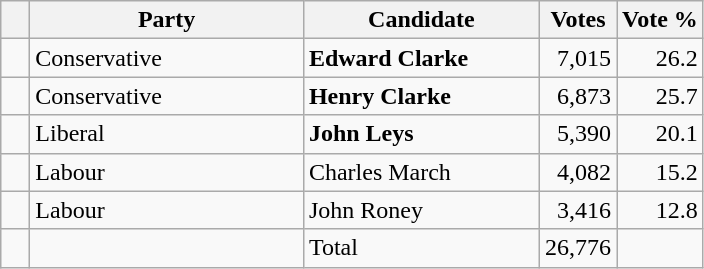<table class="wikitable">
<tr>
<th></th>
<th scope="col" width="175">Party</th>
<th scope="col" width="150">Candidate</th>
<th>Votes</th>
<th>Vote %</th>
</tr>
<tr>
<td>   </td>
<td>Conservative</td>
<td><strong>Edward Clarke</strong></td>
<td align=right>7,015</td>
<td align=right>26.2</td>
</tr>
<tr>
<td>   </td>
<td>Conservative</td>
<td><strong>Henry Clarke</strong></td>
<td align=right>6,873</td>
<td align=right>25.7</td>
</tr>
<tr>
<td>   </td>
<td>Liberal</td>
<td><strong>John Leys</strong></td>
<td align=right>5,390</td>
<td align=right>20.1</td>
</tr>
<tr>
<td>   </td>
<td>Labour</td>
<td>Charles March</td>
<td align=right>4,082</td>
<td align=right>15.2</td>
</tr>
<tr>
<td>   </td>
<td>Labour</td>
<td>John Roney</td>
<td align=right>3,416</td>
<td align=right>12.8</td>
</tr>
<tr>
<td></td>
<td></td>
<td>Total</td>
<td align=right>26,776</td>
<td></td>
</tr>
</table>
